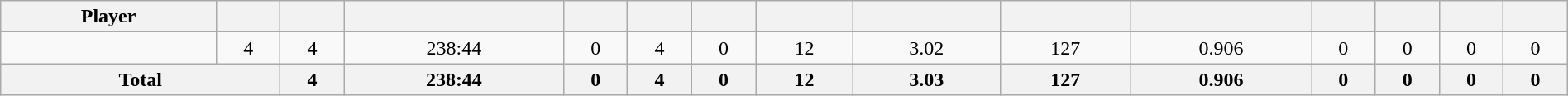<table class="wikitable sortable" style="width:100%; text-align:center;">
<tr>
<th>Player</th>
<th></th>
<th></th>
<th></th>
<th></th>
<th></th>
<th></th>
<th></th>
<th></th>
<th></th>
<th></th>
<th></th>
<th></th>
<th></th>
<th></th>
</tr>
<tr>
<td></td>
<td>4</td>
<td>4</td>
<td>238:44</td>
<td>0</td>
<td>4</td>
<td>0</td>
<td>12</td>
<td>3.02</td>
<td>127</td>
<td>0.906</td>
<td>0</td>
<td>0</td>
<td>0</td>
<td>0</td>
</tr>
<tr class="sortbottom">
<th colspan=2>Total</th>
<th>4</th>
<th>238:44</th>
<th>0</th>
<th>4</th>
<th>0</th>
<th>12</th>
<th>3.03</th>
<th>127</th>
<th>0.906</th>
<th>0</th>
<th>0</th>
<th>0</th>
<th>0</th>
</tr>
</table>
